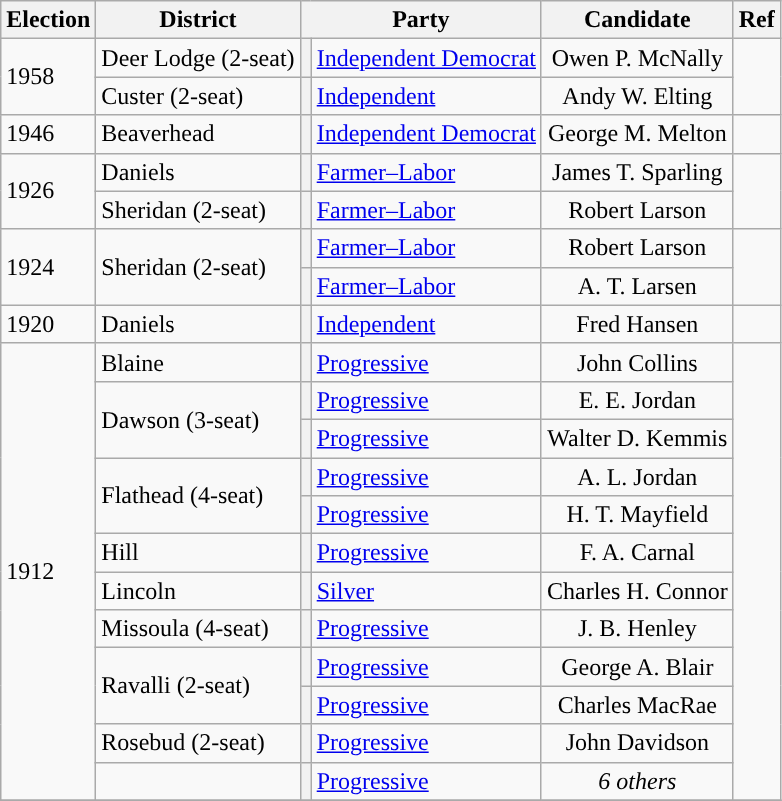<table class="wikitable sortable">
<tr>
<th>Election</th>
<th>District</th>
<th colspan=2>Party</th>
<th>Candidate</th>
<th>Ref</th>
</tr>
<tr>
<td rowspan=2>1958</td>
<td>Deer Lodge (2-seat)</td>
<th style="background-color:"></th>
<td><a href='#'>Independent Democrat</a></td>
<td align="center">Owen P. McNally</td>
<td rowspan=2></td>
</tr>
<tr>
<td>Custer (2-seat)</td>
<th style="background-color:"></th>
<td><a href='#'>Independent</a></td>
<td align="center">Andy W. Elting</td>
</tr>
<tr>
<td>1946</td>
<td>Beaverhead</td>
<th style="background-color:"></th>
<td><a href='#'>Independent Democrat</a></td>
<td align="center">George M. Melton</td>
<td></td>
</tr>
<tr>
<td rowspan=2>1926</td>
<td>Daniels</td>
<th style="background-color:"></th>
<td><a href='#'>Farmer–Labor</a></td>
<td align="center">James T. Sparling</td>
<td rowspan=2></td>
</tr>
<tr>
<td>Sheridan (2-seat)</td>
<th style="background-color:"></th>
<td><a href='#'>Farmer–Labor</a></td>
<td align="center">Robert Larson</td>
</tr>
<tr>
<td rowspan=2>1924</td>
<td rowspan=2>Sheridan (2-seat)</td>
<th style="background-color:"></th>
<td><a href='#'>Farmer–Labor</a></td>
<td align="center">Robert Larson</td>
<td rowspan=2></td>
</tr>
<tr>
<th style="background-color:"></th>
<td><a href='#'>Farmer–Labor</a></td>
<td align="center">A. T. Larsen</td>
</tr>
<tr>
<td rowspan=1>1920</td>
<td>Daniels</td>
<th style="background-color:"></th>
<td><a href='#'>Independent</a></td>
<td align="center">Fred Hansen</td>
<td></td>
</tr>
<tr>
<td rowspan=12>1912</td>
<td>Blaine</td>
<th style="background-color:"></th>
<td><a href='#'>Progressive</a></td>
<td align="center">John Collins</td>
<td rowspan=12></td>
</tr>
<tr>
<td rowspan=2>Dawson (3-seat)</td>
<th style="background-color:"></th>
<td><a href='#'>Progressive</a></td>
<td align="center">E. E. Jordan</td>
</tr>
<tr>
<th style="background-color:"></th>
<td><a href='#'>Progressive</a></td>
<td align="center">Walter D. Kemmis</td>
</tr>
<tr>
<td rowspan=2>Flathead (4-seat)</td>
<th style="background-color:"></th>
<td><a href='#'>Progressive</a></td>
<td align="center">A. L. Jordan</td>
</tr>
<tr>
<th style="background-color:"></th>
<td><a href='#'>Progressive</a></td>
<td align="center">H. T. Mayfield</td>
</tr>
<tr>
<td>Hill</td>
<th style="background-color:"></th>
<td><a href='#'>Progressive</a></td>
<td align="center">F. A. Carnal</td>
</tr>
<tr>
<td>Lincoln</td>
<th style="background-color:"></th>
<td><a href='#'>Silver</a></td>
<td align="center">Charles H. Connor</td>
</tr>
<tr>
<td>Missoula (4-seat)</td>
<th style="background-color:"></th>
<td><a href='#'>Progressive</a></td>
<td align="center">J. B. Henley</td>
</tr>
<tr>
<td rowspan=2>Ravalli (2-seat)</td>
<th style="background-color:"></th>
<td><a href='#'>Progressive</a></td>
<td align="center">George A. Blair</td>
</tr>
<tr>
<th style="background-color:"></th>
<td><a href='#'>Progressive</a></td>
<td align="center">Charles MacRae</td>
</tr>
<tr>
<td>Rosebud (2-seat)</td>
<th style="background-color:"></th>
<td><a href='#'>Progressive</a></td>
<td align="center">John Davidson</td>
</tr>
<tr>
<td></td>
<th style="background-color:"></th>
<td><a href='#'>Progressive</a></td>
<td align="center"><em>6 others</em></td>
</tr>
<tr>
</tr>
</table>
